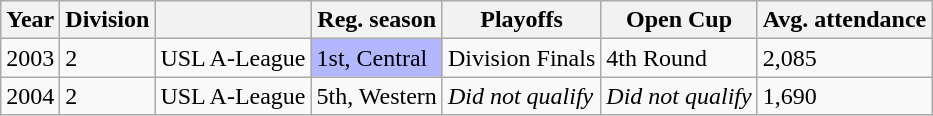<table class="wikitable">
<tr>
<th>Year</th>
<th>Division</th>
<th League></th>
<th>Reg. season</th>
<th>Playoffs</th>
<th>Open Cup</th>
<th>Avg. attendance</th>
</tr>
<tr>
<td>2003</td>
<td>2</td>
<td>USL A-League</td>
<td bgcolor="B3B7FF">1st, Central</td>
<td>Division Finals</td>
<td>4th Round</td>
<td>2,085</td>
</tr>
<tr>
<td>2004</td>
<td>2</td>
<td>USL A-League</td>
<td>5th, Western</td>
<td><em>Did not qualify</em></td>
<td><em>Did not qualify</em></td>
<td>1,690</td>
</tr>
</table>
